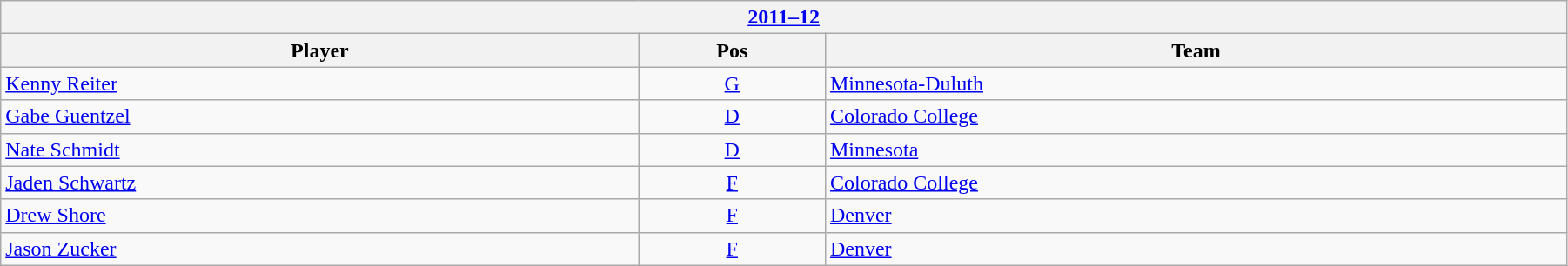<table class="wikitable" width=95%>
<tr>
<th colspan=3><a href='#'>2011–12</a></th>
</tr>
<tr>
<th>Player</th>
<th>Pos</th>
<th>Team</th>
</tr>
<tr>
<td><a href='#'>Kenny Reiter</a></td>
<td align=center><a href='#'>G</a></td>
<td><a href='#'>Minnesota-Duluth</a></td>
</tr>
<tr>
<td><a href='#'>Gabe Guentzel</a></td>
<td align=center><a href='#'>D</a></td>
<td><a href='#'>Colorado College</a></td>
</tr>
<tr>
<td><a href='#'>Nate Schmidt</a></td>
<td align=center><a href='#'>D</a></td>
<td><a href='#'>Minnesota</a></td>
</tr>
<tr>
<td><a href='#'>Jaden Schwartz</a></td>
<td align=center><a href='#'>F</a></td>
<td><a href='#'>Colorado College</a></td>
</tr>
<tr>
<td><a href='#'>Drew Shore</a></td>
<td align=center><a href='#'>F</a></td>
<td><a href='#'>Denver</a></td>
</tr>
<tr>
<td><a href='#'>Jason Zucker</a></td>
<td align=center><a href='#'>F</a></td>
<td><a href='#'>Denver</a></td>
</tr>
</table>
